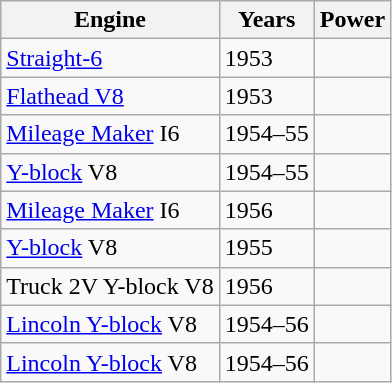<table class="wikitable">
<tr>
<th>Engine</th>
<th>Years</th>
<th>Power</th>
</tr>
<tr>
<td> <a href='#'>Straight-6</a></td>
<td>1953</td>
<td></td>
</tr>
<tr>
<td> <a href='#'>Flathead V8</a></td>
<td>1953</td>
<td></td>
</tr>
<tr>
<td> <a href='#'>Mileage Maker</a> I6</td>
<td>1954–55</td>
<td></td>
</tr>
<tr>
<td> <a href='#'>Y-block</a> V8</td>
<td>1954–55</td>
<td></td>
</tr>
<tr>
<td> <a href='#'>Mileage Maker</a> I6</td>
<td>1956</td>
<td></td>
</tr>
<tr>
<td> <a href='#'>Y-block</a> V8</td>
<td>1955</td>
<td></td>
</tr>
<tr>
<td> Truck 2V Y-block V8</td>
<td>1956</td>
<td></td>
</tr>
<tr>
<td> <a href='#'>Lincoln Y-block</a> V8</td>
<td>1954–56</td>
<td></td>
</tr>
<tr>
<td> <a href='#'>Lincoln Y-block</a> V8</td>
<td>1954–56</td>
<td></td>
</tr>
</table>
